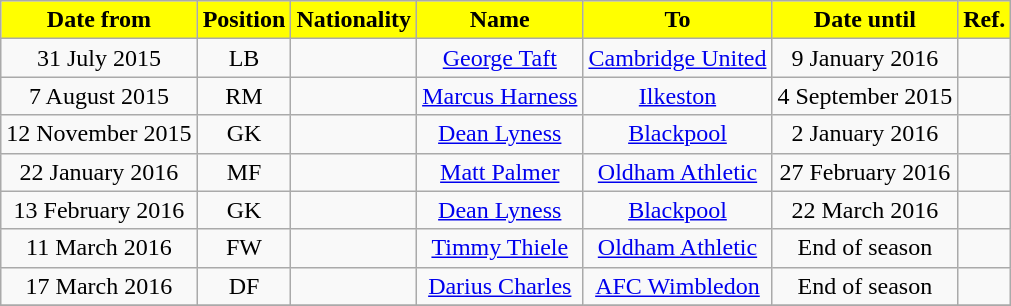<table class="wikitable"  style="text-align:center">
<tr>
<th style="background:#FFFF00; color:#000000">Date from</th>
<th style="background:#FFFF00; color:#000000">Position</th>
<th style="background:#FFFF00; color:#000000">Nationality</th>
<th style="background:#FFFF00; color:#000000">Name</th>
<th style="background:#FFFF00; color:#000000">To</th>
<th style="background:#FFFF00; color:#000000">Date until</th>
<th style="background:#FFFF00; color:#000000">Ref.</th>
</tr>
<tr>
<td>31 July 2015</td>
<td>LB</td>
<td></td>
<td><a href='#'>George Taft</a></td>
<td><a href='#'>Cambridge United</a></td>
<td>9 January 2016</td>
<td></td>
</tr>
<tr>
<td>7 August 2015</td>
<td>RM</td>
<td></td>
<td><a href='#'>Marcus Harness</a></td>
<td><a href='#'>Ilkeston</a></td>
<td>4 September 2015</td>
<td></td>
</tr>
<tr>
<td>12 November 2015</td>
<td>GK</td>
<td></td>
<td><a href='#'>Dean Lyness</a></td>
<td><a href='#'>Blackpool</a></td>
<td>2 January 2016</td>
<td></td>
</tr>
<tr>
<td>22 January 2016</td>
<td>MF</td>
<td></td>
<td><a href='#'>Matt Palmer</a></td>
<td><a href='#'>Oldham Athletic</a></td>
<td>27 February 2016</td>
<td></td>
</tr>
<tr>
<td>13 February 2016</td>
<td>GK</td>
<td></td>
<td><a href='#'>Dean Lyness</a></td>
<td><a href='#'>Blackpool</a></td>
<td>22 March 2016</td>
<td></td>
</tr>
<tr>
<td>11 March 2016</td>
<td>FW</td>
<td></td>
<td><a href='#'>Timmy Thiele</a></td>
<td><a href='#'>Oldham Athletic</a></td>
<td>End of season</td>
<td></td>
</tr>
<tr>
<td>17 March 2016</td>
<td>DF</td>
<td></td>
<td><a href='#'>Darius Charles</a></td>
<td><a href='#'>AFC Wimbledon</a></td>
<td>End of season</td>
<td></td>
</tr>
<tr>
</tr>
</table>
